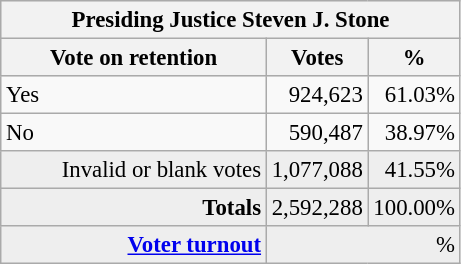<table class="wikitable" style="font-size: 95%;">
<tr style="background-color:#E9E9E9">
<th colspan=7>Presiding Justice Steven J. Stone</th>
</tr>
<tr style="background-color:#E9E9E9">
<th style="width: 170px">Vote on retention</th>
<th style="width: 50px">Votes</th>
<th style="width: 40px">%</th>
</tr>
<tr>
<td>Yes</td>
<td align="right">924,623</td>
<td align="right">61.03%</td>
</tr>
<tr>
<td>No</td>
<td align="right">590,487</td>
<td align="right">38.97%</td>
</tr>
<tr style="background-color:#EEEEEE">
<td align="right">Invalid or blank votes</td>
<td align="right">1,077,088</td>
<td align="right">41.55%</td>
</tr>
<tr style="background-color:#EEEEEE">
<td colspan="1" align="right"><strong>Totals</strong></td>
<td align="right">2,592,288</td>
<td align="right">100.00%</td>
</tr>
<tr style="background-color:#EEEEEE">
<td align="right"><strong><a href='#'>Voter turnout</a></strong></td>
<td colspan="2" align="right">%</td>
</tr>
</table>
